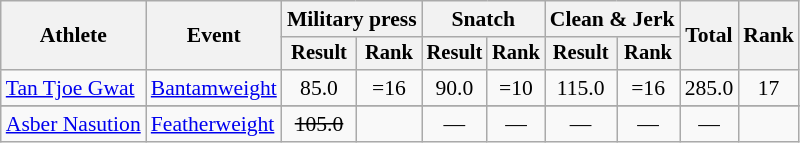<table class="wikitable" style="font-size:90%">
<tr>
<th rowspan="2">Athlete</th>
<th rowspan="2">Event</th>
<th colspan="2">Military press</th>
<th colspan="2">Snatch</th>
<th colspan="2">Clean & Jerk</th>
<th rowspan="2">Total</th>
<th rowspan="2">Rank</th>
</tr>
<tr style="font-size:95%">
<th>Result</th>
<th>Rank</th>
<th>Result</th>
<th>Rank</th>
<th>Result</th>
<th>Rank</th>
</tr>
<tr align=center>
<td align=left><a href='#'>Tan Tjoe Gwat</a></td>
<td align=left><a href='#'>Bantamweight</a></td>
<td>85.0</td>
<td>=16</td>
<td>90.0</td>
<td>=10</td>
<td>115.0</td>
<td>=16</td>
<td>285.0</td>
<td>17</td>
</tr>
<tr>
</tr>
<tr align=center>
<td align=left><a href='#'>Asber Nasution</a></td>
<td align=left><a href='#'>Featherweight</a></td>
<td><s>105.0</s></td>
<td></td>
<td>—</td>
<td>—</td>
<td>—</td>
<td>—</td>
<td>—</td>
<td></td>
</tr>
</table>
